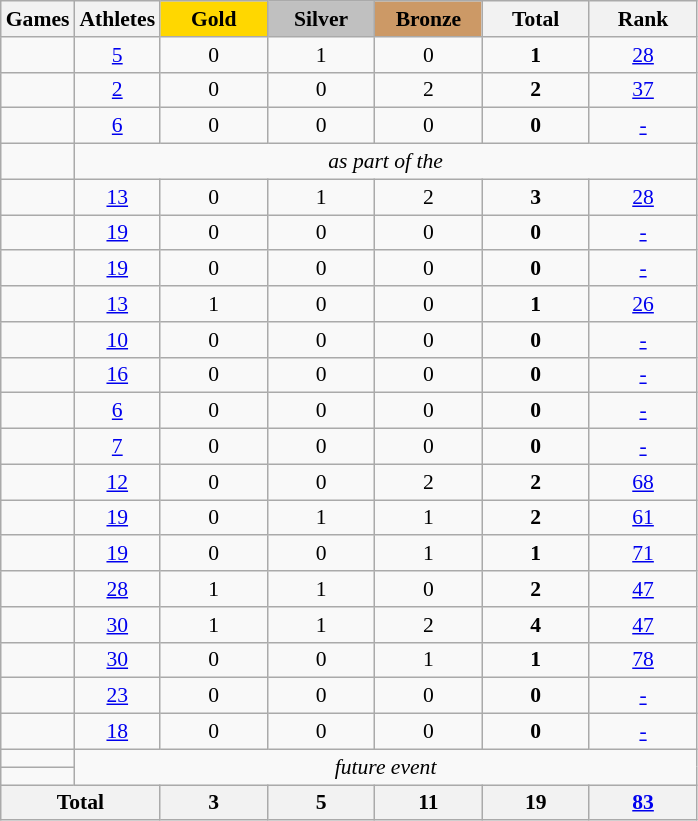<table class="wikitable" style="text-align:center; font-size:90%;">
<tr>
<th>Games</th>
<th>Athletes</th>
<td style="background:gold; width:4.5em; font-weight:bold;">Gold</td>
<td style="background:silver; width:4.5em; font-weight:bold;">Silver</td>
<td style="background:#cc9966; width:4.5em; font-weight:bold;">Bronze</td>
<th style="width:4.5em; font-weight:bold;">Total</th>
<th style="width:4.5em; font-weight:bold;">Rank</th>
</tr>
<tr>
<td align=left></td>
<td><a href='#'>5</a></td>
<td>0</td>
<td>1</td>
<td>0</td>
<td><strong>1</strong></td>
<td><a href='#'>28</a></td>
</tr>
<tr>
<td align=left></td>
<td><a href='#'>2</a></td>
<td>0</td>
<td>0</td>
<td>2</td>
<td><strong>2</strong></td>
<td><a href='#'>37</a></td>
</tr>
<tr>
<td align=left></td>
<td><a href='#'>6</a></td>
<td>0</td>
<td>0</td>
<td>0</td>
<td><strong>0</strong></td>
<td><a href='#'>-</a></td>
</tr>
<tr>
<td align=left></td>
<td colspan=6><em>as part of the </em></td>
</tr>
<tr>
<td align=left></td>
<td><a href='#'>13</a></td>
<td>0</td>
<td>1</td>
<td>2</td>
<td><strong>3</strong></td>
<td><a href='#'>28</a></td>
</tr>
<tr>
<td align=left></td>
<td><a href='#'>19</a></td>
<td>0</td>
<td>0</td>
<td>0</td>
<td><strong>0</strong></td>
<td><a href='#'>-</a></td>
</tr>
<tr>
<td align=left></td>
<td><a href='#'>19</a></td>
<td>0</td>
<td>0</td>
<td>0</td>
<td><strong>0</strong></td>
<td><a href='#'>-</a></td>
</tr>
<tr>
<td align=left></td>
<td><a href='#'>13</a></td>
<td>1</td>
<td>0</td>
<td>0</td>
<td><strong>1</strong></td>
<td><a href='#'>26</a></td>
</tr>
<tr>
<td align=left></td>
<td><a href='#'>10</a></td>
<td>0</td>
<td>0</td>
<td>0</td>
<td><strong>0</strong></td>
<td><a href='#'>-</a></td>
</tr>
<tr>
<td align=left></td>
<td><a href='#'>16</a></td>
<td>0</td>
<td>0</td>
<td>0</td>
<td><strong>0</strong></td>
<td><a href='#'>-</a></td>
</tr>
<tr>
<td align=left></td>
<td><a href='#'>6</a></td>
<td>0</td>
<td>0</td>
<td>0</td>
<td><strong>0</strong></td>
<td><a href='#'>-</a></td>
</tr>
<tr>
<td align=left></td>
<td><a href='#'>7</a></td>
<td>0</td>
<td>0</td>
<td>0</td>
<td><strong>0</strong></td>
<td><a href='#'>-</a></td>
</tr>
<tr>
<td align=left></td>
<td><a href='#'>12</a></td>
<td>0</td>
<td>0</td>
<td>2</td>
<td><strong>2</strong></td>
<td><a href='#'>68</a></td>
</tr>
<tr>
<td align=left></td>
<td><a href='#'>19</a></td>
<td>0</td>
<td>1</td>
<td>1</td>
<td><strong>2</strong></td>
<td><a href='#'>61</a></td>
</tr>
<tr>
<td align=left></td>
<td><a href='#'>19</a></td>
<td>0</td>
<td>0</td>
<td>1</td>
<td><strong>1</strong></td>
<td><a href='#'>71</a></td>
</tr>
<tr>
<td align=left></td>
<td><a href='#'>28</a></td>
<td>1</td>
<td>1</td>
<td>0</td>
<td><strong>2</strong></td>
<td><a href='#'>47</a></td>
</tr>
<tr>
<td align=left></td>
<td><a href='#'>30</a></td>
<td>1</td>
<td>1</td>
<td>2</td>
<td><strong>4</strong></td>
<td><a href='#'>47</a></td>
</tr>
<tr>
<td align=left></td>
<td><a href='#'>30</a></td>
<td>0</td>
<td>0</td>
<td>1</td>
<td><strong>1</strong></td>
<td><a href='#'>78</a></td>
</tr>
<tr>
<td align=left></td>
<td><a href='#'>23</a></td>
<td>0</td>
<td>0</td>
<td>0</td>
<td><strong>0</strong></td>
<td><a href='#'>-</a></td>
</tr>
<tr>
<td align=left></td>
<td><a href='#'>18</a></td>
<td>0</td>
<td>0</td>
<td>0</td>
<td><strong>0</strong></td>
<td><a href='#'>-</a></td>
</tr>
<tr>
<td align=left></td>
<td colspan=6; rowspan=2><em>future event</em></td>
</tr>
<tr>
<td align=left></td>
</tr>
<tr>
<th colspan=2>Total</th>
<th>3</th>
<th>5</th>
<th>11</th>
<th>19</th>
<th><a href='#'>83</a></th>
</tr>
</table>
